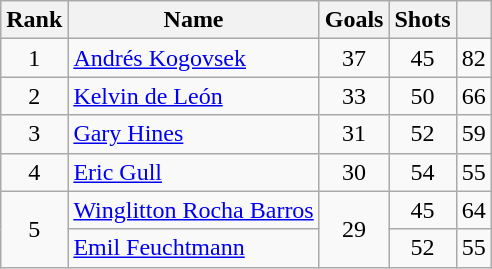<table class="wikitable" style="text-align: center;">
<tr>
<th>Rank</th>
<th>Name</th>
<th>Goals</th>
<th>Shots</th>
<th></th>
</tr>
<tr>
<td>1</td>
<td align=left> <a href='#'>Andrés Kogovsek</a></td>
<td>37</td>
<td>45</td>
<td>82</td>
</tr>
<tr>
<td>2</td>
<td align=left> <a href='#'>Kelvin de León</a></td>
<td>33</td>
<td>50</td>
<td>66</td>
</tr>
<tr>
<td>3</td>
<td align=left> <a href='#'>Gary Hines</a></td>
<td>31</td>
<td>52</td>
<td>59</td>
</tr>
<tr>
<td>4</td>
<td align=left> <a href='#'>Eric Gull</a></td>
<td>30</td>
<td>54</td>
<td>55</td>
</tr>
<tr>
<td rowspan=2>5</td>
<td align=left> <a href='#'>Winglitton Rocha Barros</a></td>
<td rowspan=2>29</td>
<td>45</td>
<td>64</td>
</tr>
<tr>
<td align=left> <a href='#'>Emil Feuchtmann</a></td>
<td>52</td>
<td>55</td>
</tr>
</table>
